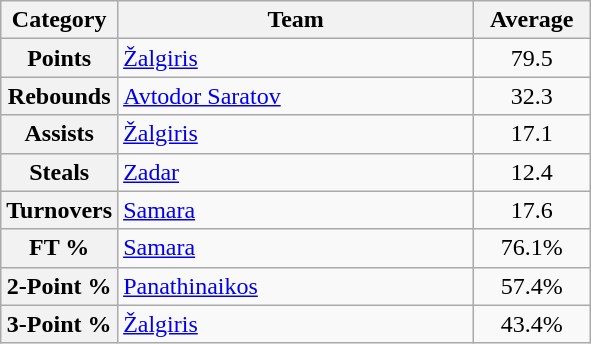<table class="wikitable">
<tr>
<th>Category</th>
<th width=230>Team</th>
<th width=70>Average</th>
</tr>
<tr>
<th>Points</th>
<td> <a href='#'>Žalgiris</a></td>
<td style="text-align: center;">79.5</td>
</tr>
<tr>
<th>Rebounds</th>
<td> <a href='#'>Avtodor Saratov</a></td>
<td style="text-align: center;">32.3</td>
</tr>
<tr>
<th>Assists</th>
<td> <a href='#'>Žalgiris</a></td>
<td style="text-align: center;">17.1</td>
</tr>
<tr>
<th>Steals</th>
<td> <a href='#'>Zadar</a></td>
<td style="text-align: center;">12.4</td>
</tr>
<tr>
<th>Turnovers</th>
<td> <a href='#'>Samara</a></td>
<td style="text-align: center;">17.6</td>
</tr>
<tr>
<th>FT %</th>
<td> <a href='#'>Samara</a></td>
<td style="text-align: center;">76.1%</td>
</tr>
<tr>
<th>2-Point %</th>
<td> <a href='#'>Panathinaikos</a></td>
<td style="text-align: center;">57.4%</td>
</tr>
<tr>
<th>3-Point %</th>
<td> <a href='#'>Žalgiris</a></td>
<td style="text-align: center;">43.4%</td>
</tr>
</table>
